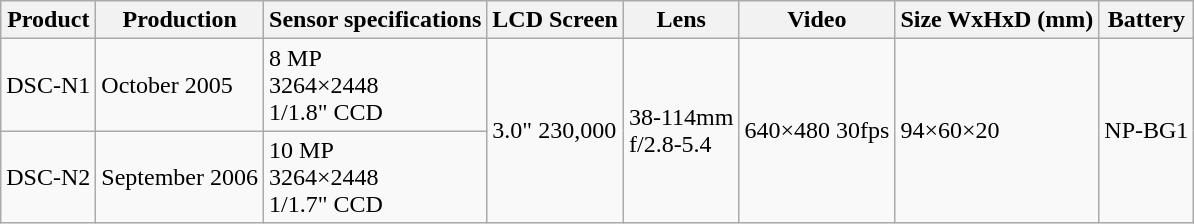<table class="wikitable">
<tr>
<th>Product</th>
<th>Production</th>
<th>Sensor specifications</th>
<th>LCD Screen</th>
<th>Lens</th>
<th>Video</th>
<th>Size WxHxD (mm)</th>
<th>Battery</th>
</tr>
<tr>
<td>DSC-N1</td>
<td>October 2005</td>
<td>8 MP<br>3264×2448<br>1/1.8" CCD</td>
<td rowspan="2">3.0" 230,000</td>
<td rowspan="2">38-114mm<br>f/2.8-5.4</td>
<td rowspan="2">640×480 30fps</td>
<td rowspan="2">94×60×20</td>
<td rowspan="2">NP-BG1</td>
</tr>
<tr>
<td>DSC-N2</td>
<td>September 2006</td>
<td>10 MP<br>3264×2448<br>1/1.7" CCD</td>
</tr>
</table>
